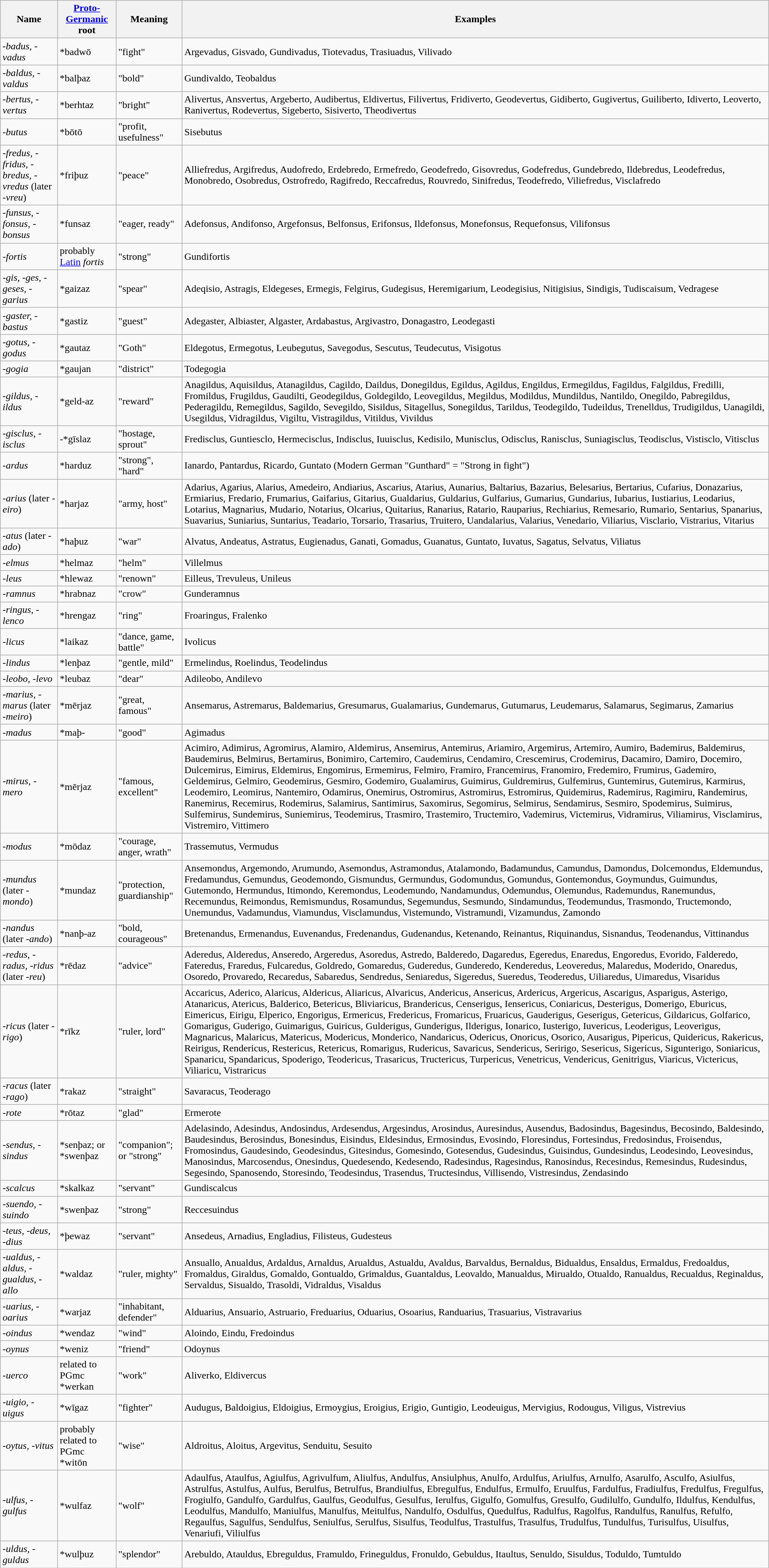<table class="wikitable">
<tr>
<th>Name</th>
<th><a href='#'>Proto-Germanic</a> root</th>
<th>Meaning</th>
<th>Examples</th>
</tr>
<tr>
<td><em>-badus, -vadus</em></td>
<td>*badwō</td>
<td>"fight"</td>
<td>Argevadus, Gisvado, Gundivadus, Tiotevadus, Trasiuadus, Vilivado</td>
</tr>
<tr>
<td><em>-baldus, -valdus</em></td>
<td>*balþaz</td>
<td>"bold"</td>
<td>Gundivaldo, Teobaldus</td>
</tr>
<tr>
<td><em>-bertus, -vertus</em></td>
<td>*berhtaz</td>
<td>"bright"</td>
<td>Alivertus, Ansvertus, Argeberto, Audibertus, Eldivertus, Filivertus, Fridiverto, Geodevertus, Gidiberto, Gugivertus, Guiliberto, Idiverto, Leoverto, Ranivertus, Rodevertus, Sigeberto, Sisiverto, Theodivertus</td>
</tr>
<tr>
<td><em>-butus</em></td>
<td>*bōtō</td>
<td>"profit, usefulness"</td>
<td>Sisebutus</td>
</tr>
<tr>
<td><em>-fredus, -fridus, -bredus, -vredus</em> (later <em>-vreu</em>)</td>
<td>*friþuz</td>
<td>"peace"</td>
<td>Alliefredus, Argifredus, Audofredo, Erdebredo, Ermefredo, Geodefredo, Gisovredus, Godefredus, Gundebredo, Ildebredus, Leodefredus, Monobredo, Osobredus, Ostrofredo, Ragifredo, Reccafredus, Rouvredo, Sinifredus, Teodefredo, Viliefredus, Visclafredo</td>
</tr>
<tr>
<td><em>-funsus, -fonsus, -bonsus</em></td>
<td>*funsaz</td>
<td>"eager, ready"</td>
<td>Adefonsus, Andifonso, Argefonsus, Belfonsus, Erifonsus, Ildefonsus, Monefonsus, Requefonsus, Vilifonsus</td>
</tr>
<tr>
<td><em>-fortis</em></td>
<td>probably <a href='#'>Latin</a> <em>fortis</em></td>
<td>"strong"</td>
<td>Gundifortis</td>
</tr>
<tr>
<td><em>-gis, -ges, -geses, -garius</em></td>
<td>*gaizaz</td>
<td>"spear"</td>
<td>Adeqisio, Astragis, Eldegeses, Ermegis, Felgirus, Gudegisus, Heremigarium, Leodegisius, Nitigisius, Sindigis, Tudiscaisum, Vedragese</td>
</tr>
<tr>
<td><em>-gaster, -bastus</em></td>
<td>*gastiz</td>
<td>"guest"</td>
<td>Adegaster, Albiaster, Algaster, Ardabastus, Argivastro, Donagastro, Leodegasti</td>
</tr>
<tr>
<td><em>-gotus, -godus</em></td>
<td>*gautaz</td>
<td>"Goth"</td>
<td>Eldegotus, Ermegotus, Leubegutus, Savegodus, Sescutus, Teudecutus, Visigotus</td>
</tr>
<tr>
<td><em>-gogia</em></td>
<td>*gaujan</td>
<td>"district"</td>
<td>Todegogia</td>
</tr>
<tr>
<td><em>-gildus, -ildus</em></td>
<td>*geld-az</td>
<td>"reward"</td>
<td>Anagildus, Aquisildus, Atanagildus, Cagildo, Daildus, Donegildus, Egildus, Agildus, Engildus, Ermegildus, Fagildus, Falgildus, Fredilli, Fromildus, Frugildus, Gaudilti, Geodegildus, Goldegildo, Leovegildus, Megildus, Modildus, Mundildus, Nantildo, Onegildo, Pabregildus, Pederagildu, Remegildus, Sagildo, Sevegildo, Sisildus, Sitagellus, Sonegildus, Tarildus, Teodegildo, Tudeildus, Trenelldus, Trudigildus, Uanagildi, Usegildus, Vidragildus, Vigiltu, Vistragildus, Vitildus, Vivildus</td>
</tr>
<tr>
<td><em>-gisclus, -isclus</em></td>
<td>-*gīslaz</td>
<td>"hostage, sprout"</td>
<td>Fredisclus, Guntiesclo, Hermecisclus, Indisclus, Iuuisclus, Kedisilo, Munisclus, Odisclus, Ranisclus, Suniagisclus, Teodisclus, Vistisclo, Vitisclus</td>
</tr>
<tr>
<td><em>-ardus</em></td>
<td>*harduz</td>
<td>"strong", "hard"</td>
<td>Ianardo, Pantardus, Ricardo, Guntato (Modern German "Gunthard" = "Strong in fight")</td>
</tr>
<tr>
<td><em>-arius</em> (later <em>-eiro</em>)</td>
<td>*harjaz</td>
<td>"army, host"</td>
<td>Adarius, Agarius, Alarius, Amedeiro, Andiarius, Ascarius, Atarius, Aunarius, Baltarius, Bazarius, Belesarius, Bertarius, Cufarius, Donazarius, Ermiarius, Fredario, Frumarius, Gaifarius, Gitarius, Gualdarius, Guldarius, Gulfarius, Gumarius, Gundarius, Iubarius, Iustiarius, Leodarius, Lotarius, Magnarius, Mudario, Notarius, Olcarius, Quitarius, Ranarius, Ratario, Rauparius, Rechiarius, Remesario, Rumario, Sentarius, Spanarius, Suavarius, Suniarius, Suntarius, Teadario, Torsario, Trasarius, Truitero, Uandalarius, Valarius, Venedario, Viliarius, Visclario, Vistrarius, Vitarius</td>
</tr>
<tr>
<td><em>-atus</em> (later <em>-ado</em>)</td>
<td>*haþuz</td>
<td>"war"</td>
<td>Alvatus, Andeatus, Astratus, Eugienadus, Ganati, Gomadus, Guanatus, Guntato, Iuvatus, Sagatus, Selvatus, Viliatus</td>
</tr>
<tr>
<td><em>-elmus</em></td>
<td>*helmaz</td>
<td>"helm"</td>
<td>Villelmus</td>
</tr>
<tr>
<td><em>-leus</em></td>
<td>*hlewaz</td>
<td>"renown"</td>
<td>Eilleus, Trevuleus, Unileus</td>
</tr>
<tr>
<td><em>-ramnus</em></td>
<td>*hrabnaz</td>
<td>"crow"</td>
<td>Gunderamnus</td>
</tr>
<tr>
<td><em>-ringus, -lenco</em></td>
<td>*hrengaz</td>
<td>"ring"</td>
<td>Froaringus, Fralenko</td>
</tr>
<tr>
<td><em>-licus</em></td>
<td>*laikaz</td>
<td>"dance, game, battle"</td>
<td>Ivolicus</td>
</tr>
<tr>
<td><em>-lindus</em></td>
<td>*lenþaz</td>
<td>"gentle, mild"</td>
<td>Ermelindus, Roelindus, Teodelindus</td>
</tr>
<tr>
<td><em>-leobo, -levo</em></td>
<td>*leubaz</td>
<td>"dear"</td>
<td>Adileobo, Andilevo</td>
</tr>
<tr>
<td><em>-marius, -marus</em> (later <em>-meiro</em>)</td>
<td>*mērjaz</td>
<td>"great, famous"</td>
<td>Ansemarus, Astremarus, Baldemarius, Gresumarus, Gualamarius, Gundemarus, Gutumarus, Leudemarus, Salamarus, Segimarus, Zamarius</td>
</tr>
<tr>
<td><em>-madus</em></td>
<td>*maþ-</td>
<td>"good"</td>
<td>Agimadus</td>
</tr>
<tr>
<td><em>-mirus, -mero</em></td>
<td>*mērjaz</td>
<td>"famous, excellent"</td>
<td>Acimiro, Adimirus, Agromirus, Alamiro, Aldemirus, Ansemirus, Antemirus, Ariamiro, Argemirus, Artemiro, Aumiro, Bademirus, Baldemirus, Baudemirus, Belmirus, Bertamirus, Bonimiro, Cartemiro, Caudemirus, Cendamiro, Crescemirus, Crodemirus, Dacamiro, Damiro, Docemiro, Dulcemirus, Eimirus, Eldemirus, Engomirus, Ermemirus, Felmiro, Framiro, Francemirus, Franomiro, Fredemiro, Frumirus, Gademiro, Geldemirus, Gelmiro, Geodemirus, Gesmiro, Godemiro, Gualamirus, Guimirus, Guldremirus, Gulfemirus, Guntemirus, Gutemirus, Karmirus, Leodemiro, Leomirus, Nantemiro, Odamirus, Onemirus, Ostromirus, Astromirus, Estromirus, Quidemirus, Rademirus, Ragimiru, Randemirus, Ranemirus, Recemirus, Rodemirus, Salamirus, Santimirus, Saxomirus, Segomirus, Selmirus, Sendamirus, Sesmiro, Spodemirus, Suimirus, Sulfemirus, Sundemirus, Suniemirus, Teodemirus, Trasmiro, Trastemiro, Tructemiro, Vademirus, Victemirus, Vidramirus, Viliamirus, Visclamirus, Vistremiro, Vittimero</td>
</tr>
<tr>
<td><em>-modus</em></td>
<td>*mōdaz</td>
<td>"courage, anger, wrath"</td>
<td>Trassemutus, Vermudus</td>
</tr>
<tr>
<td><em>-mundus</em> (later <em>-mondo</em>)</td>
<td>*mundaz</td>
<td>"protection, guardianship"</td>
<td>Ansemondus, Argemondo, Arumundo, Asemondus, Astramondus, Atalamondo, Badamundus, Camundus, Damondus, Dolcemondus, Eldemundus, Fredamundus, Gemundus, Geodemondo, Gismundus, Germundus, Godomundus, Gomundus, Gontemondus, Goymundus, Guimundus, Gutemondo, Hermundus, Itimondo, Keremondus, Leodemundo, Nandamundus, Odemundus, Olemundus, Rademundus, Ranemundus, Recemundus, Reimondus, Remismundus, Rosamundus, Segemundus, Sesmundo, Sindamundus, Teodemundus, Trasmondo, Tructemondo, Unemundus, Vadamundus, Viamundus, Visclamundus, Vistemundo, Vistramundi, Vizamundus, Zamondo</td>
</tr>
<tr>
<td><em>-nandus</em> (later <em>-ando</em>)</td>
<td>*nanþ-az</td>
<td>"bold, courageous"</td>
<td>Bretenandus, Ermenandus, Euvenandus, Fredenandus, Gudenandus, Ketenando, Reinantus, Riquinandus, Sisnandus, Teodenandus, Vittinandus</td>
</tr>
<tr>
<td><em>-redus, -radus, -ridus</em> (later <em>-reu</em>)</td>
<td>*rēdaz</td>
<td>"advice"</td>
<td>Aderedus, Alderedus, Anseredo, Argeredus, Asoredus, Astredo, Balderedo, Dagaredus, Egeredus, Enaredus, Engoredus, Evorido, Falderedo, Fateredus, Fraredus, Fulcaredus, Goldredo, Gomaredus, Guderedus, Gunderedo, Kenderedus, Leoveredus, Malaredus, Moderido, Onaredus, Osoredo, Provaredo, Recaredus, Sabaredus, Sendredus, Seniaredus, Sigeredus, Sueredus, Teoderedus, Uiliaredus, Uimaredus, Visaridus</td>
</tr>
<tr>
<td><em>-ricus</em> (later <em>-rigo</em>)</td>
<td>*rīkz</td>
<td>"ruler, lord"</td>
<td>Accaricus, Aderico, Alaricus, Aldericus, Aliaricus, Alvaricus, Andericus, Ansericus, Ardericus, Argericus, Ascarigus, Asparigus, Asterigo, Atanaricus, Atericus, Balderico, Betericus, Bliviaricus, Brandericus, Censerigus, Iensericus, Coniaricus, Desterigus, Domerigo, Eburicus, Eimericus, Eirigu, Elperico, Engorigus, Ermericus, Fredericus, Fromaricus, Fruaricus, Gauderigus, Geserigus, Getericus, Gildaricus, Golfarico, Gomarigus, Guderigo, Guimarigus, Guiricus, Gulderigus, Gunderigus, Ilderigus, Ionarico, Iusterigo, Iuvericus, Leoderigus, Leoverigus, Magnaricus, Malaricus, Matericus, Modericus, Monderico, Nandaricus, Odericus, Onoricus, Osorico, Ausarigus, Pipericus, Quidericus, Rakericus, Reirigus, Rendericus, Restericus, Retericus, Romarigus, Rudericus, Savaricus, Sendericus, Seririgo, Sesericus, Sigericus, Sigunterigo, Soniaricus, Spanaricu, Spandaricus, Spoderigo, Teodericus, Trasaricus, Tructericus, Turpericus, Venetricus, Vendericus, Genitrigus, Viaricus, Victericus, Viliaricu, Vistraricus</td>
</tr>
<tr>
<td><em>-racus</em> (later <em>-rago</em>)</td>
<td>*rakaz</td>
<td>"straight"</td>
<td>Savaracus, Teoderago</td>
</tr>
<tr>
<td><em>-rote</em></td>
<td>*rōtaz</td>
<td>"glad"</td>
<td>Ermerote</td>
</tr>
<tr>
<td><em>-sendus, -sindus</em></td>
<td>*senþaz; or *swenþaz</td>
<td>"companion"; or  "strong"</td>
<td>Adelasindo, Adesindus, Andosindus, Ardesendus, Argesindus, Arosindus, Auresindus, Ausendus, Badosindus, Bagesindus, Becosindo, Baldesindo, Baudesindus, Berosindus, Bonesindus, Eisindus, Eldesindus, Ermosindus, Evosindo, Floresindus, Fortesindus, Fredosindus, Froisendus, Fromosindus, Gaudesindo, Geodesindus, Gitesindus, Gomesindo, Gotesendus, Gudesindus, Guisindus, Gundesindus, Leodesindo, Leovesindus, Manosindus, Marcosendus, Onesindus, Quedesendo, Kedesendo, Radesindus, Ragesindus, Ranosindus, Recesindus, Remesindus, Rudesindus, Segesindo, Spanosendo, Storesindo, Teodesindus, Trasendus, Tructesindus, Villisendo, Vistresindus, Zendasindo</td>
</tr>
<tr>
<td><em>-scalcus</em></td>
<td>*skalkaz</td>
<td>"servant"</td>
<td>Gundiscalcus</td>
</tr>
<tr>
<td><em>-suendo, -suindo</em></td>
<td>*swenþaz</td>
<td>"strong"</td>
<td>Reccesuindus</td>
</tr>
<tr>
<td><em>-teus, -deus, -dius</em></td>
<td>*þewaz</td>
<td>"servant"</td>
<td>Ansedeus, Arnadius, Engladius, Filisteus, Gudesteus</td>
</tr>
<tr>
<td><em>-ualdus, -aldus, -gualdus, -allo</em></td>
<td>*waldaz</td>
<td>"ruler, mighty"</td>
<td>Ansuallo, Anualdus, Ardaldus, Arnaldus, Arualdus, Astualdu, Avaldus, Barvaldus, Bernaldus, Bidualdus, Ensaldus, Ermaldus, Fredoaldus, Fromaldus, Giraldus, Gomaldo, Gontualdo, Grimaldus, Guantaldus, Leovaldo, Manualdus, Mirualdo, Otualdo, Ranualdus, Recualdus, Reginaldus, Servaldus, Sisualdo, Trasoldi, Vidraldus, Visaldus</td>
</tr>
<tr>
<td><em>-uarius, -oarius</em></td>
<td>*warjaz</td>
<td>"inhabitant, defender"</td>
<td>Alduarius, Ansuario, Astruario, Freduarius, Oduarius, Osoarius, Randuarius, Trasuarius, Vistravarius</td>
</tr>
<tr>
<td><em>-oindus</em></td>
<td>*wendaz</td>
<td>"wind"</td>
<td>Aloindo, Eindu, Fredoindus</td>
</tr>
<tr>
<td><em>-oynus</em></td>
<td>*weniz</td>
<td>"friend"</td>
<td>Odoynus</td>
</tr>
<tr>
<td><em>-uerco</em></td>
<td>related to PGmc *werkan</td>
<td>"work"</td>
<td>Aliverko, Eldivercus</td>
</tr>
<tr>
<td><em>-uigio, -uigus</em></td>
<td>*wīgaz</td>
<td>"fighter"</td>
<td>Audugus, Baldoigius, Eldoigius, Ermoygius, Eroigius, Erigio, Guntigio, Leodeuigus, Mervigius, Rodougus, Viligus, Vistrevius</td>
</tr>
<tr>
<td><em>-oytus, -vitus</em></td>
<td>probably related to PGmc *witōn</td>
<td>"wise"</td>
<td>Aldroitus, Aloitus, Argevitus, Senduitu, Sesuito</td>
</tr>
<tr>
<td><em>-ulfus, -gulfus</em></td>
<td>*wulfaz</td>
<td>"wolf"</td>
<td>Adaulfus, Ataulfus, Agiulfus, Agrivulfum, Aliulfus, Andulfus, Ansiulphus, Anulfo, Ardulfus, Ariulfus, Arnulfo, Asarulfo, Asculfo, Asiulfus, Astrulfus, Astulfus, Aulfus, Berulfus, Betrulfus, Brandiulfus, Ebregulfus, Endulfus, Ermulfo, Eruulfus, Fardulfus, Fradiulfus, Fredulfus, Fregulfus, Frogiulfo, Gandulfo, Gardulfus, Gaulfus, Geodulfus, Gesulfus, Ierulfus, Gigulfo, Gomulfus, Gresulfo, Gudilulfo, Gundulfo, Ildulfus, Kendulfus, Leodulfus, Mandulfo, Maniulfus, Manulfus, Meitulfus, Nandulfo, Osdulfus, Quedulfus, Radulfus, Ragolfus, Randulfus, Ranulfus, Refulfo, Regaulfus, Sagulfus, Sendulfus, Seniulfus, Serulfus, Sisulfus, Teodulfus, Trastulfus, Trasulfus, Trudulfus, Tundulfus, Turisulfus, Uisulfus, Venariufi, Viliulfus</td>
</tr>
<tr>
<td><em>-uldus, -guldus</em></td>
<td>*wulþuz</td>
<td>"splendor"</td>
<td>Arebuldo, Atauldus, Ebreguldus, Framuldo, Frineguldus, Fronuldo, Gebuldus, Itaultus, Senuldo, Sisuldus, Toduldo, Tumtuldo</td>
</tr>
</table>
